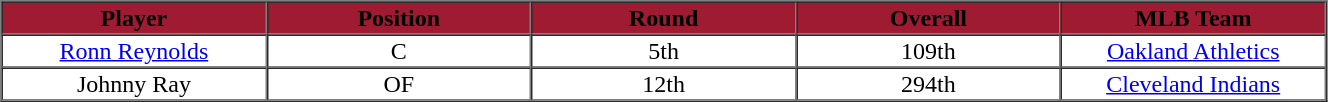<table cellpadding="1" border="1" cellspacing="0" width="70%">
<tr>
<th bgcolor="#9E1B32" width="20%"><span>Player</span></th>
<th bgcolor="#9E1B32" width="20%"><span>Position</span></th>
<th bgcolor="#9E1B32" width="20%"><span>Round</span></th>
<th bgcolor="#9E1B32" width="20%"><span>Overall</span></th>
<th bgcolor="#9E1B32" width="20%"><span>MLB Team</span></th>
</tr>
<tr align="center">
<td><a href='#'>Ronn Reynolds</a></td>
<td>C</td>
<td>5th</td>
<td>109th</td>
<td><a href='#'>Oakland Athletics</a></td>
</tr>
<tr align="center">
<td>Johnny Ray</td>
<td>OF</td>
<td>12th</td>
<td>294th</td>
<td><a href='#'>Cleveland Indians</a></td>
</tr>
</table>
